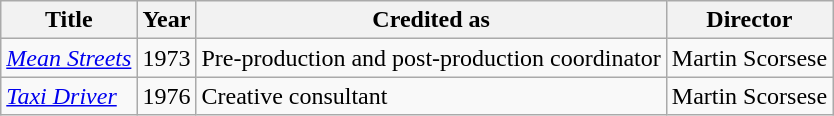<table class="wikitable sortable">
<tr>
<th>Title</th>
<th>Year</th>
<th>Credited as</th>
<th>Director</th>
</tr>
<tr>
<td><em><a href='#'>Mean Streets</a></em></td>
<td>1973</td>
<td>Pre-production and post-production coordinator</td>
<td>Martin Scorsese</td>
</tr>
<tr>
<td><em><a href='#'>Taxi Driver</a></em></td>
<td>1976</td>
<td>Creative consultant</td>
<td>Martin Scorsese</td>
</tr>
</table>
